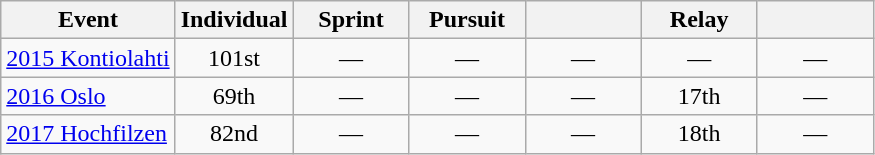<table class="wikitable" style="text-align: center;">
<tr ">
<th>Event</th>
<th style="width:70px;">Individual</th>
<th style="width:70px;">Sprint</th>
<th style="width:70px;">Pursuit</th>
<th style="width:70px;"></th>
<th style="width:70px;">Relay</th>
<th style="width:70px;"></th>
</tr>
<tr>
<td align=left> <a href='#'>2015 Kontiolahti</a></td>
<td>101st</td>
<td>—</td>
<td>—</td>
<td>—</td>
<td>—</td>
<td>—</td>
</tr>
<tr>
<td align=left> <a href='#'>2016 Oslo</a></td>
<td>69th</td>
<td>—</td>
<td>—</td>
<td>—</td>
<td>17th</td>
<td>—</td>
</tr>
<tr>
<td align="left"> <a href='#'>2017 Hochfilzen</a></td>
<td>82nd</td>
<td>—</td>
<td>—</td>
<td>—</td>
<td>18th</td>
<td>—</td>
</tr>
</table>
